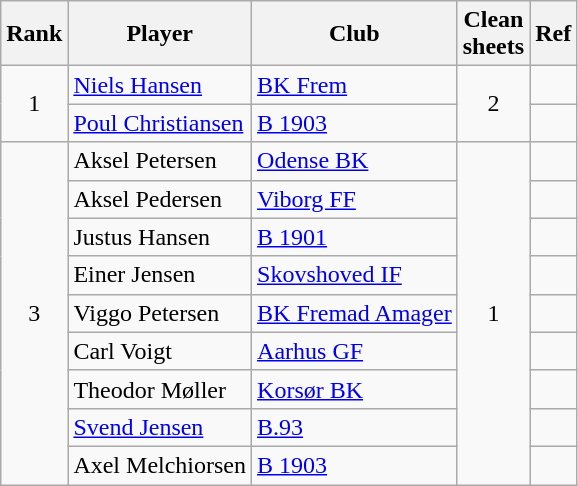<table class="wikitable" style="text-align:center">
<tr>
<th>Rank</th>
<th>Player</th>
<th>Club</th>
<th>Clean<br>sheets</th>
<th>Ref</th>
</tr>
<tr>
<td rowspan=2>1</td>
<td align="left"> <a href='#'>Niels Hansen</a></td>
<td align="left"><a href='#'>BK Frem</a></td>
<td rowspan=2>2</td>
<td></td>
</tr>
<tr>
<td align="left"> <a href='#'>Poul Christiansen</a></td>
<td align="left"><a href='#'>B 1903</a></td>
<td></td>
</tr>
<tr>
<td rowspan=9>3</td>
<td align="left"> Aksel Petersen</td>
<td align="left"><a href='#'>Odense BK</a></td>
<td rowspan=9>1</td>
<td></td>
</tr>
<tr>
<td align="left"> Aksel Pedersen</td>
<td align="left"><a href='#'>Viborg FF</a></td>
<td></td>
</tr>
<tr>
<td align="left"> Justus Hansen</td>
<td align="left"><a href='#'>B 1901</a></td>
<td></td>
</tr>
<tr>
<td align="left"> Einer Jensen</td>
<td align="left"><a href='#'>Skovshoved IF</a></td>
<td></td>
</tr>
<tr>
<td align="left"> Viggo Petersen</td>
<td align="left"><a href='#'>BK Fremad Amager</a></td>
<td></td>
</tr>
<tr>
<td align="left"> Carl Voigt</td>
<td align="left"><a href='#'>Aarhus GF</a></td>
<td></td>
</tr>
<tr>
<td align="left"> Theodor Møller</td>
<td align="left"><a href='#'>Korsør BK</a></td>
<td></td>
</tr>
<tr>
<td align="left"> <a href='#'>Svend Jensen</a></td>
<td align="left"><a href='#'>B.93</a></td>
<td></td>
</tr>
<tr>
<td align="left"> Axel Melchiorsen</td>
<td align="left"><a href='#'>B 1903</a></td>
<td></td>
</tr>
</table>
